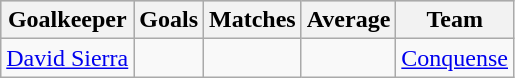<table class="wikitable sortable" class="wikitable">
<tr style="background:#ccc; text-align:center;">
<th>Goalkeeper</th>
<th>Goals</th>
<th>Matches</th>
<th>Average</th>
<th>Team</th>
</tr>
<tr>
<td> <a href='#'>David Sierra</a></td>
<td></td>
<td></td>
<td></td>
<td><a href='#'>Conquense</a></td>
</tr>
</table>
